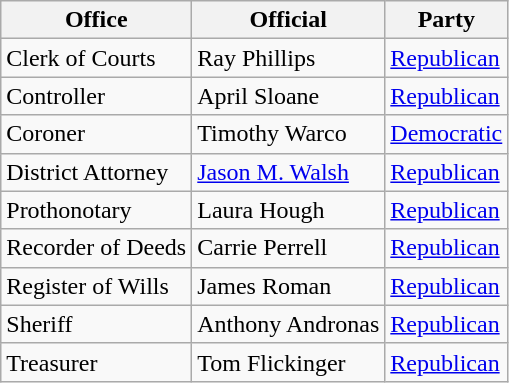<table class="wikitable">
<tr>
<th>Office</th>
<th>Official</th>
<th>Party</th>
</tr>
<tr>
<td>Clerk of Courts</td>
<td>Ray Phillips</td>
<td><a href='#'>Republican</a></td>
</tr>
<tr>
<td>Controller</td>
<td>April Sloane</td>
<td><a href='#'>Republican</a></td>
</tr>
<tr>
<td>Coroner</td>
<td>Timothy Warco</td>
<td><a href='#'>Democratic</a></td>
</tr>
<tr>
<td>District Attorney</td>
<td><a href='#'>Jason M. Walsh</a></td>
<td><a href='#'>Republican</a></td>
</tr>
<tr>
<td>Prothonotary</td>
<td>Laura Hough</td>
<td><a href='#'>Republican</a></td>
</tr>
<tr>
<td>Recorder of Deeds</td>
<td>Carrie Perrell</td>
<td><a href='#'>Republican</a></td>
</tr>
<tr>
<td>Register of Wills</td>
<td>James Roman</td>
<td><a href='#'>Republican</a></td>
</tr>
<tr>
<td>Sheriff</td>
<td>Anthony Andronas</td>
<td><a href='#'>Republican</a></td>
</tr>
<tr>
<td>Treasurer</td>
<td>Tom Flickinger</td>
<td><a href='#'>Republican</a></td>
</tr>
</table>
